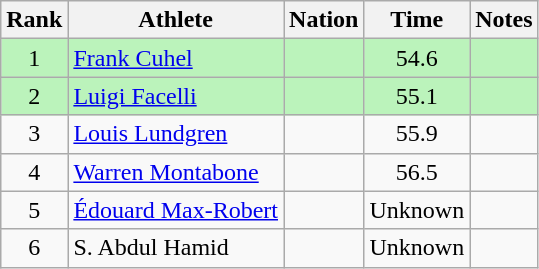<table class="wikitable sortable" style="text-align:center">
<tr>
<th>Rank</th>
<th>Athlete</th>
<th>Nation</th>
<th>Time</th>
<th>Notes</th>
</tr>
<tr bgcolor=bbf3bb>
<td>1</td>
<td align=left><a href='#'>Frank Cuhel</a></td>
<td align=left></td>
<td>54.6</td>
<td></td>
</tr>
<tr bgcolor=bbf3bb>
<td>2</td>
<td align=left><a href='#'>Luigi Facelli</a></td>
<td align=left></td>
<td>55.1</td>
<td></td>
</tr>
<tr>
<td>3</td>
<td align=left><a href='#'>Louis Lundgren</a></td>
<td align=left></td>
<td>55.9</td>
<td></td>
</tr>
<tr>
<td>4</td>
<td align=left><a href='#'>Warren Montabone</a></td>
<td align=left></td>
<td>56.5</td>
<td></td>
</tr>
<tr>
<td>5</td>
<td align=left><a href='#'>Édouard Max-Robert</a></td>
<td align=left></td>
<td data-sort-value=70.0>Unknown</td>
<td></td>
</tr>
<tr>
<td>6</td>
<td align=left>S. Abdul Hamid</td>
<td align=left></td>
<td data-sort-value=80.0>Unknown</td>
<td></td>
</tr>
</table>
